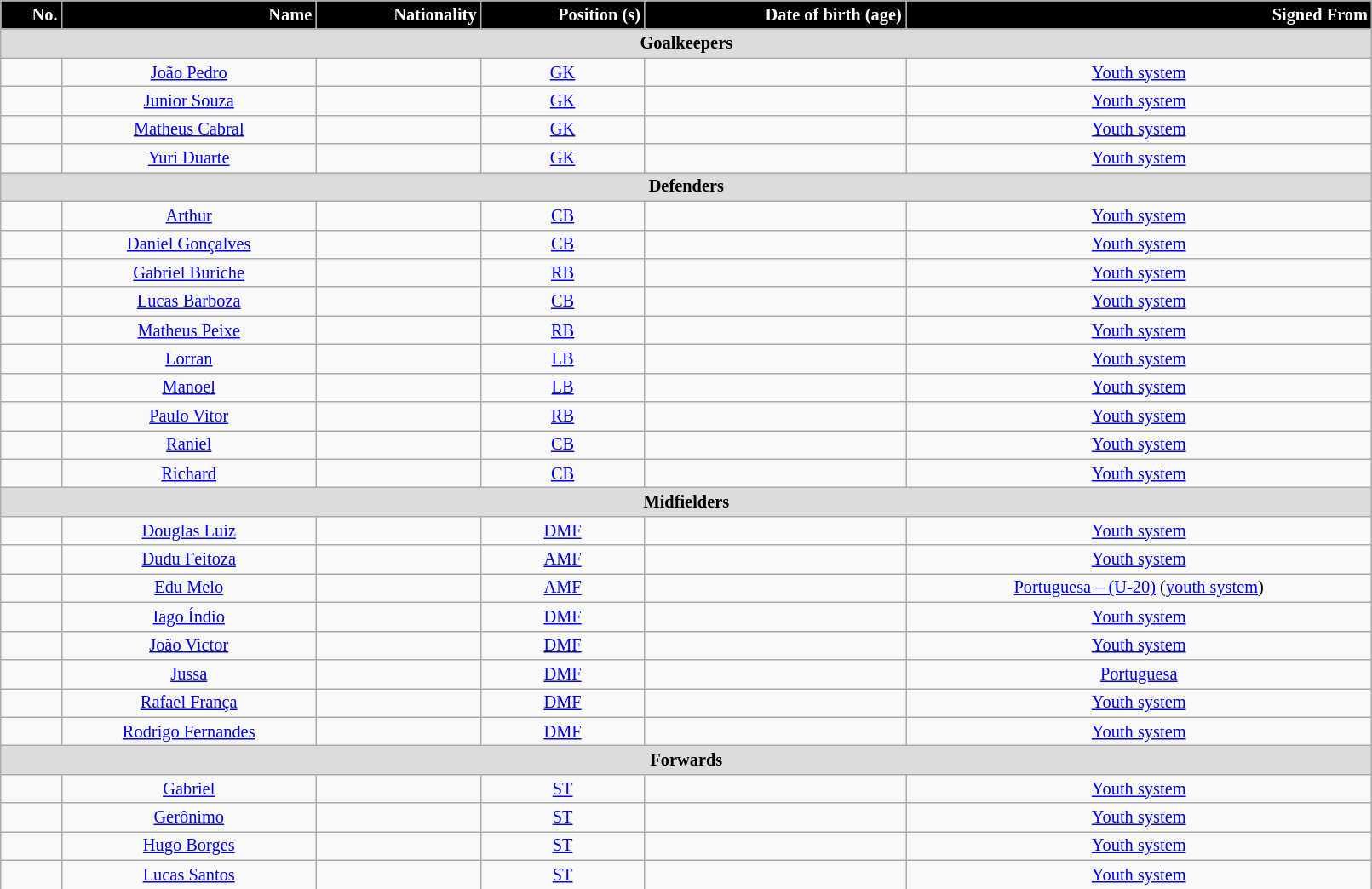<table class="wikitable"  style="text-align:center; font-size:85%; width:85%;">
<tr>
<th style="background:black; color:white; text-align:right;">No.</th>
<th style="background:black; color:white; text-align:right;">Name</th>
<th style="background:black; color:white; text-align:right;">Nationality</th>
<th style="background:black; color:white; text-align:right;">Position (s)</th>
<th style="background:black; color:white; text-align:right;">Date of birth (age)</th>
<th style="background:black; color:white; text-align:right;">Signed From</th>
</tr>
<tr>
<th colspan="6"  style="background:#dcdcdc; text-align:center;">Goalkeepers</th>
</tr>
<tr>
<td></td>
<td><a href='#'>João Pedro</a></td>
<td></td>
<td><a href='#'>GK</a></td>
<td></td>
<td><a href='#'>Youth system</a></td>
</tr>
<tr>
<td></td>
<td><a href='#'>Junior Souza</a></td>
<td></td>
<td><a href='#'>GK</a></td>
<td></td>
<td><a href='#'>Youth system</a></td>
</tr>
<tr>
<td></td>
<td><a href='#'>Matheus Cabral</a></td>
<td></td>
<td><a href='#'>GK</a></td>
<td></td>
<td><a href='#'>Youth system</a></td>
</tr>
<tr>
<td></td>
<td><a href='#'>Yuri Duarte</a></td>
<td></td>
<td><a href='#'>GK</a></td>
<td></td>
<td><a href='#'>Youth system</a></td>
</tr>
<tr>
<th colspan="6"  style="background:#dcdcdc; text-align:center;">Defenders</th>
</tr>
<tr>
<td></td>
<td><a href='#'>Arthur</a></td>
<td></td>
<td><a href='#'>CB</a></td>
<td></td>
<td><a href='#'>Youth system</a></td>
</tr>
<tr>
<td></td>
<td><a href='#'>Daniel Gonçalves</a></td>
<td></td>
<td><a href='#'>CB</a></td>
<td></td>
<td><a href='#'>Youth system</a></td>
</tr>
<tr>
<td></td>
<td><a href='#'>Gabriel Buriche</a></td>
<td></td>
<td><a href='#'>RB</a></td>
<td></td>
<td><a href='#'>Youth system</a></td>
</tr>
<tr>
<td></td>
<td><a href='#'>Lucas Barboza</a></td>
<td></td>
<td><a href='#'>CB</a></td>
<td></td>
<td><a href='#'>Youth system</a></td>
</tr>
<tr>
<td></td>
<td><a href='#'>Matheus Peixe</a></td>
<td></td>
<td><a href='#'>RB</a></td>
<td></td>
<td><a href='#'>Youth system</a></td>
</tr>
<tr>
<td></td>
<td><a href='#'>Lorran</a></td>
<td></td>
<td><a href='#'>LB</a></td>
<td></td>
<td><a href='#'>Youth system</a></td>
</tr>
<tr>
<td></td>
<td><a href='#'>Manoel</a></td>
<td></td>
<td><a href='#'>LB</a></td>
<td></td>
<td><a href='#'>Youth system</a></td>
</tr>
<tr>
<td></td>
<td><a href='#'>Paulo Vitor</a></td>
<td></td>
<td><a href='#'>RB</a></td>
<td></td>
<td><a href='#'>Youth system</a></td>
</tr>
<tr>
<td></td>
<td><a href='#'>Raniel</a></td>
<td></td>
<td><a href='#'>CB</a></td>
<td></td>
<td><a href='#'>Youth system</a></td>
</tr>
<tr>
<td></td>
<td><a href='#'>Richard</a></td>
<td></td>
<td><a href='#'>CB</a></td>
<td></td>
<td><a href='#'>Youth system</a></td>
</tr>
<tr>
<th colspan="7"  style="background:#dcdcdc; text-align:center;">Midfielders</th>
</tr>
<tr>
<td></td>
<td><a href='#'>Douglas Luiz</a></td>
<td></td>
<td><a href='#'>DMF</a></td>
<td></td>
<td><a href='#'>Youth system</a></td>
</tr>
<tr>
<td></td>
<td><a href='#'>Dudu Feitoza</a></td>
<td></td>
<td><a href='#'>AMF</a></td>
<td></td>
<td><a href='#'>Youth system</a></td>
</tr>
<tr>
<td></td>
<td><a href='#'>Edu Melo</a></td>
<td></td>
<td><a href='#'>AMF</a></td>
<td></td>
<td> <a href='#'>Portuguesa – (U-20)</a> (<a href='#'>youth system</a>)</td>
</tr>
<tr>
<td></td>
<td><a href='#'>Iago Índio</a></td>
<td></td>
<td><a href='#'>DMF</a></td>
<td></td>
<td><a href='#'>Youth system</a></td>
</tr>
<tr>
<td></td>
<td><a href='#'>João Victor</a></td>
<td></td>
<td><a href='#'>DMF</a></td>
<td></td>
<td><a href='#'>Youth system</a></td>
</tr>
<tr>
<td></td>
<td><a href='#'>Jussa</a></td>
<td></td>
<td><a href='#'>DMF</a></td>
<td></td>
<td> <a href='#'>Portuguesa</a></td>
</tr>
<tr>
<td></td>
<td><a href='#'>Rafael França</a></td>
<td></td>
<td><a href='#'>DMF</a></td>
<td></td>
<td><a href='#'>Youth system</a></td>
</tr>
<tr>
<td></td>
<td><a href='#'>Rodrigo Fernandes</a></td>
<td></td>
<td><a href='#'>DMF</a></td>
<td></td>
<td><a href='#'>Youth system</a></td>
</tr>
<tr>
<th colspan="11"  style="background:#dcdcdc; text-align:center;">Forwards</th>
</tr>
<tr>
<td></td>
<td><a href='#'>Gabriel</a></td>
<td></td>
<td><a href='#'>ST</a></td>
<td></td>
<td><a href='#'>Youth system</a></td>
</tr>
<tr>
<td></td>
<td><a href='#'>Gerônimo</a></td>
<td></td>
<td><a href='#'>ST</a></td>
<td></td>
<td><a href='#'>Youth system</a></td>
</tr>
<tr>
<td></td>
<td><a href='#'>Hugo Borges</a></td>
<td></td>
<td><a href='#'>ST</a></td>
<td></td>
<td><a href='#'>Youth system</a></td>
</tr>
<tr>
<td></td>
<td><a href='#'>Lucas Santos</a></td>
<td></td>
<td><a href='#'>ST</a></td>
<td></td>
<td><a href='#'>Youth system</a></td>
</tr>
</table>
